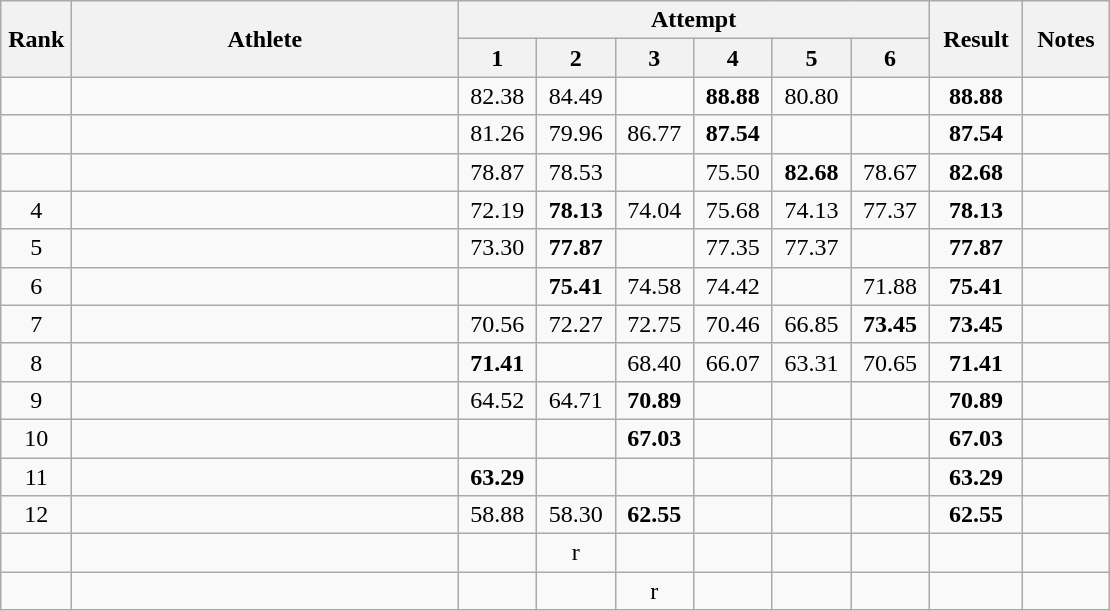<table class="wikitable sortable" style="text-align:center">
<tr>
<th rowspan=2 width=40>Rank</th>
<th rowspan=2 width=250>Athlete</th>
<th colspan=6>Attempt</th>
<th rowspan=2 width=55>Result</th>
<th rowspan=2 width=50>Notes</th>
</tr>
<tr>
<th width=45>1</th>
<th width=45>2</th>
<th width=45>3</th>
<th width=45>4</th>
<th width=45>5</th>
<th width=45>6</th>
</tr>
<tr>
<td></td>
<td style="text-align:left"></td>
<td>82.38</td>
<td>84.49</td>
<td></td>
<td><strong>88.88</strong></td>
<td>80.80</td>
<td></td>
<td><strong>88.88</strong></td>
<td></td>
</tr>
<tr>
<td></td>
<td style="text-align:left"></td>
<td>81.26</td>
<td>79.96</td>
<td>86.77</td>
<td><strong>87.54</strong></td>
<td></td>
<td></td>
<td><strong>87.54</strong></td>
<td></td>
</tr>
<tr>
<td></td>
<td style="text-align:left"></td>
<td>78.87</td>
<td>78.53</td>
<td></td>
<td>75.50</td>
<td><strong>82.68</strong></td>
<td>78.67</td>
<td><strong>82.68</strong></td>
<td></td>
</tr>
<tr>
<td>4</td>
<td style="text-align:left"></td>
<td>72.19</td>
<td><strong>78.13</strong></td>
<td>74.04</td>
<td>75.68</td>
<td>74.13</td>
<td>77.37</td>
<td><strong>78.13</strong></td>
<td></td>
</tr>
<tr>
<td>5</td>
<td style="text-align:left"></td>
<td>73.30</td>
<td><strong>77.87</strong></td>
<td></td>
<td>77.35</td>
<td>77.37</td>
<td></td>
<td><strong>77.87</strong></td>
<td></td>
</tr>
<tr>
<td>6</td>
<td style="text-align:left"></td>
<td></td>
<td><strong>75.41</strong></td>
<td>74.58</td>
<td>74.42</td>
<td></td>
<td>71.88</td>
<td><strong>75.41</strong></td>
<td></td>
</tr>
<tr>
<td>7</td>
<td style="text-align:left"></td>
<td>70.56</td>
<td>72.27</td>
<td>72.75</td>
<td>70.46</td>
<td>66.85</td>
<td><strong>73.45</strong></td>
<td><strong>73.45</strong></td>
<td></td>
</tr>
<tr>
<td>8</td>
<td style="text-align:left"></td>
<td><strong>71.41</strong></td>
<td></td>
<td>68.40</td>
<td>66.07</td>
<td>63.31</td>
<td>70.65</td>
<td><strong>71.41</strong></td>
<td></td>
</tr>
<tr>
<td>9</td>
<td style="text-align:left"></td>
<td>64.52</td>
<td>64.71</td>
<td><strong>70.89</strong></td>
<td></td>
<td></td>
<td></td>
<td><strong>70.89</strong></td>
<td></td>
</tr>
<tr>
<td>10</td>
<td style="text-align:left"></td>
<td></td>
<td></td>
<td><strong>67.03</strong></td>
<td></td>
<td></td>
<td></td>
<td><strong>67.03</strong></td>
<td></td>
</tr>
<tr>
<td>11</td>
<td style="text-align:left"></td>
<td><strong>63.29</strong></td>
<td></td>
<td></td>
<td></td>
<td></td>
<td></td>
<td><strong>63.29</strong></td>
<td></td>
</tr>
<tr>
<td>12</td>
<td style="text-align:left"></td>
<td>58.88</td>
<td>58.30</td>
<td><strong>62.55</strong></td>
<td></td>
<td></td>
<td></td>
<td><strong>62.55</strong></td>
<td></td>
</tr>
<tr>
<td></td>
<td style="text-align:left"></td>
<td></td>
<td>r</td>
<td></td>
<td></td>
<td></td>
<td></td>
<td></td>
<td></td>
</tr>
<tr>
<td></td>
<td style="text-align:left"></td>
<td></td>
<td></td>
<td>r</td>
<td></td>
<td></td>
<td></td>
<td></td>
<td></td>
</tr>
</table>
